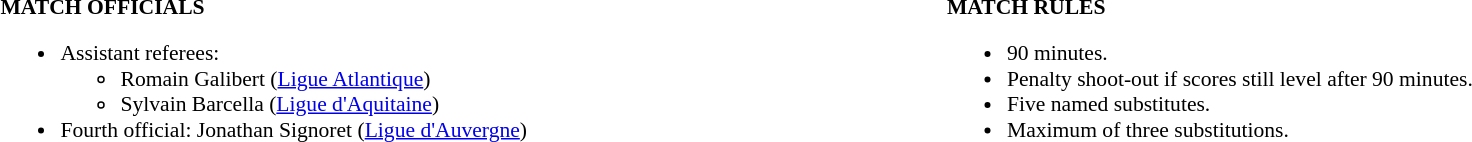<table width=100% style="font-size: 90%">
<tr>
<td width=50% valign=top><br><strong>MATCH OFFICIALS</strong><ul><li>Assistant referees:<ul><li>Romain Galibert (<a href='#'>Ligue Atlantique</a>)</li><li>Sylvain Barcella (<a href='#'>Ligue d'Aquitaine</a>)</li></ul></li><li>Fourth official: Jonathan Signoret (<a href='#'>Ligue d'Auvergne</a>)</li></ul></td>
<td width=50% valign=top><br><strong>MATCH RULES</strong><ul><li>90 minutes.</li><li>Penalty shoot-out if scores still level after 90 minutes.</li><li>Five named substitutes.</li><li>Maximum of three substitutions.</li></ul></td>
</tr>
</table>
